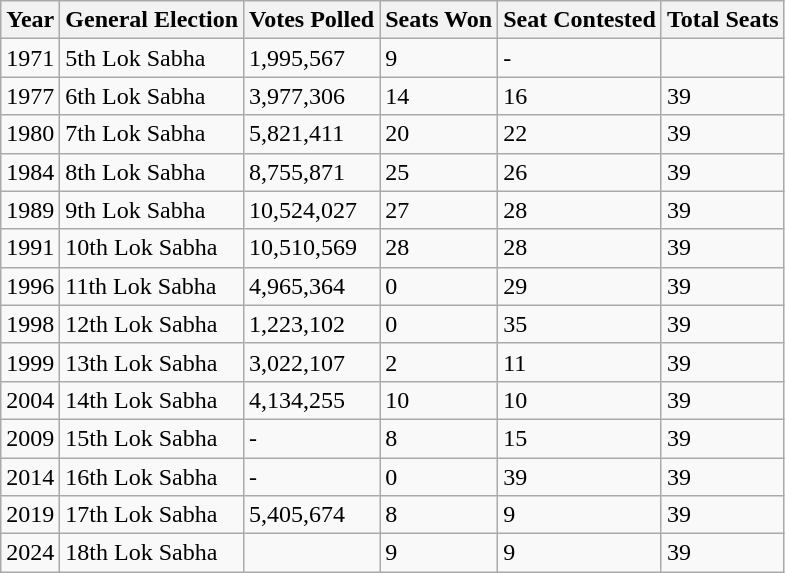<table class="wikitable">
<tr>
<th>Year</th>
<th>General Election</th>
<th>Votes Polled</th>
<th>Seats Won</th>
<th>Seat Contested</th>
<th>Total Seats</th>
</tr>
<tr>
<td>1971</td>
<td>5th Lok Sabha</td>
<td>1,995,567</td>
<td>9</td>
<td>-</td>
<td></td>
</tr>
<tr>
<td>1977</td>
<td>6th Lok Sabha</td>
<td>3,977,306</td>
<td>14</td>
<td>16</td>
<td>39</td>
</tr>
<tr>
<td>1980</td>
<td>7th Lok Sabha</td>
<td>5,821,411</td>
<td>20</td>
<td>22</td>
<td>39</td>
</tr>
<tr>
<td>1984</td>
<td>8th Lok Sabha</td>
<td>8,755,871</td>
<td>25</td>
<td>26</td>
<td>39</td>
</tr>
<tr>
<td>1989</td>
<td>9th Lok Sabha</td>
<td>10,524,027</td>
<td>27</td>
<td>28</td>
<td>39</td>
</tr>
<tr>
<td>1991</td>
<td>10th Lok Sabha</td>
<td>10,510,569</td>
<td>28</td>
<td>28</td>
<td>39</td>
</tr>
<tr>
<td>1996</td>
<td>11th Lok Sabha</td>
<td>4,965,364</td>
<td>0</td>
<td>29</td>
<td>39</td>
</tr>
<tr>
<td>1998</td>
<td>12th Lok Sabha</td>
<td>1,223,102</td>
<td>0</td>
<td>35</td>
<td>39</td>
</tr>
<tr>
<td>1999</td>
<td>13th Lok Sabha</td>
<td>3,022,107</td>
<td>2</td>
<td>11</td>
<td>39</td>
</tr>
<tr>
<td>2004</td>
<td>14th Lok Sabha</td>
<td>4,134,255</td>
<td>10</td>
<td>10</td>
<td>39</td>
</tr>
<tr>
<td>2009</td>
<td>15th Lok Sabha</td>
<td>-</td>
<td>8</td>
<td>15</td>
<td>39</td>
</tr>
<tr>
<td>2014</td>
<td>16th Lok Sabha</td>
<td>-</td>
<td>0</td>
<td>39</td>
<td>39</td>
</tr>
<tr>
<td>2019</td>
<td>17th Lok Sabha</td>
<td>5,405,674</td>
<td>8</td>
<td>9</td>
<td>39</td>
</tr>
<tr>
<td>2024</td>
<td>18th Lok Sabha</td>
<td></td>
<td>9</td>
<td>9</td>
<td>39</td>
</tr>
</table>
